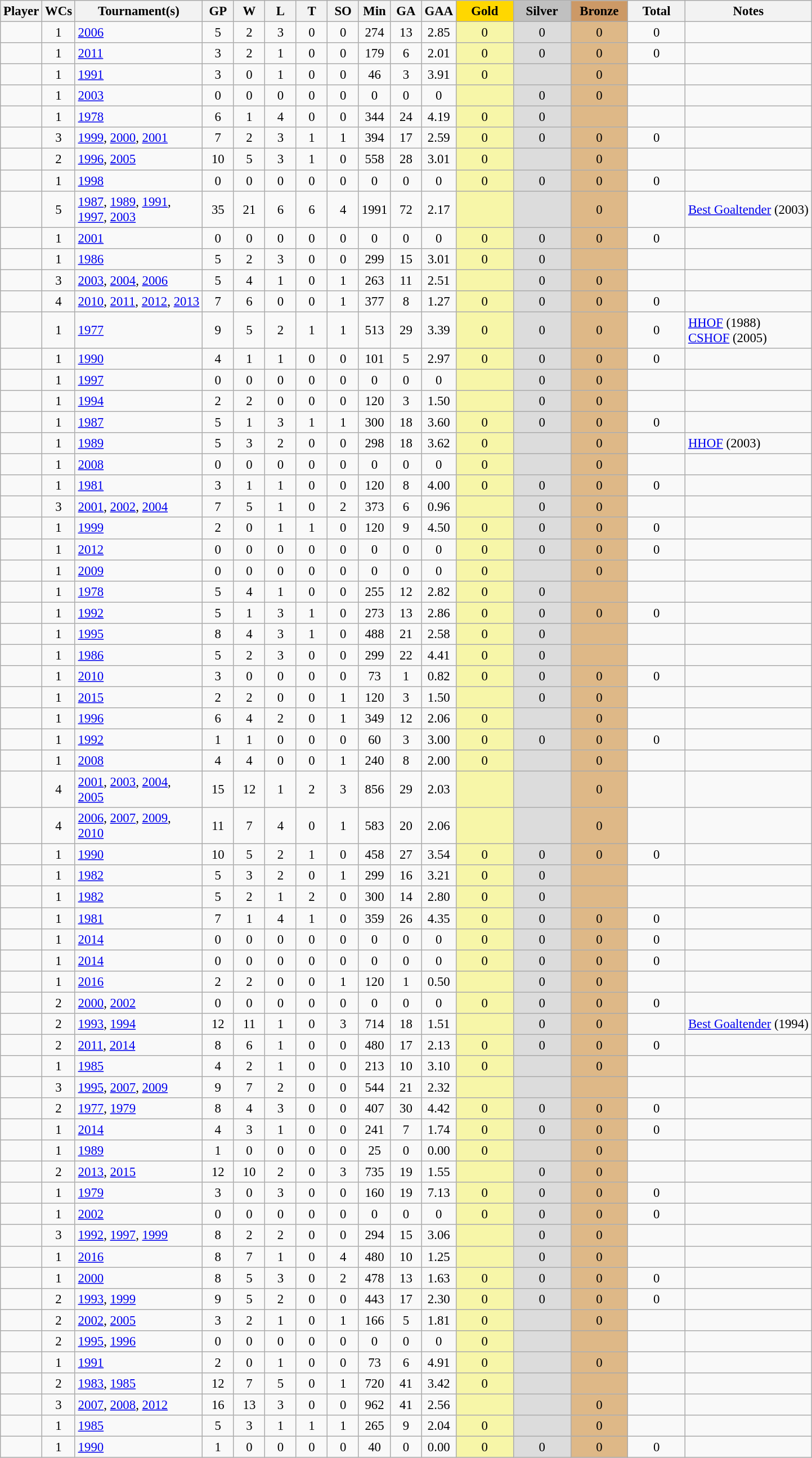<table class="wikitable sortable" style="text-align:center; font-size:95%">
<tr>
<th>Player</th>
<th>WCs</th>
<th data-sort-type="text">Tournament(s)</th>
<th width=30px>GP<br></th>
<th width=30px>W<br></th>
<th width=30px>L<br></th>
<th width=30px>T<br></th>
<th width=30px>SO<br></th>
<th width=30px>Min<br></th>
<th width=30px>GA<br></th>
<th>GAA<br></th>
<th style="background:gold; width:4em;">Gold</th>
<th style="background:silver; width:4em;">Silver</th>
<th style="background:#cc9966; width:4em;">Bronze</th>
<th style="width:4em;">Total</th>
<th>Notes</th>
</tr>
<tr>
<td align=left></td>
<td>1</td>
<td align=left><a href='#'>2006</a></td>
<td>5</td>
<td>2</td>
<td>3</td>
<td>0</td>
<td>0</td>
<td>274</td>
<td>13</td>
<td>2.85</td>
<td align=center bgcolor="#F7F6A8">0</td>
<td align=center bgcolor="#DCDCDC">0</td>
<td align=center bgcolor="#DEB887">0</td>
<td align=center>0</td>
<td></td>
</tr>
<tr>
<td align=left></td>
<td>1</td>
<td align=left><a href='#'>2011</a></td>
<td>3</td>
<td>2</td>
<td>1</td>
<td>0</td>
<td>0</td>
<td>179</td>
<td>6</td>
<td>2.01</td>
<td align=center bgcolor="#F7F6A8">0</td>
<td align=center bgcolor="#DCDCDC">0</td>
<td align=center bgcolor="#DEB887">0</td>
<td align=center>0</td>
<td></td>
</tr>
<tr>
<td align=left></td>
<td>1</td>
<td align=left><a href='#'>1991</a></td>
<td>3</td>
<td>0</td>
<td>1</td>
<td>0</td>
<td>0</td>
<td>46</td>
<td>3</td>
<td>3.91</td>
<td align=center bgcolor="#F7F6A8">0</td>
<td align=center bgcolor="#DCDCDC"></td>
<td align=center bgcolor="#DEB887">0</td>
<td align=center></td>
<td></td>
</tr>
<tr>
<td align=left></td>
<td>1</td>
<td align=left><a href='#'>2003</a></td>
<td>0</td>
<td>0</td>
<td>0</td>
<td>0</td>
<td>0</td>
<td>0</td>
<td>0</td>
<td>0</td>
<td align=center bgcolor="#F7F6A8"></td>
<td align=center bgcolor="#DCDCDC">0</td>
<td align=center bgcolor="#DEB887">0</td>
<td align=center></td>
<td></td>
</tr>
<tr>
<td align=left></td>
<td>1</td>
<td align=left><a href='#'>1978</a></td>
<td>6</td>
<td>1</td>
<td>4</td>
<td>0</td>
<td>0</td>
<td>344</td>
<td>24</td>
<td>4.19</td>
<td align=center bgcolor="#F7F6A8">0</td>
<td align=center bgcolor="#DCDCDC">0</td>
<td align=center bgcolor="#DEB887"></td>
<td align=center></td>
<td></td>
</tr>
<tr>
<td align=left></td>
<td>3</td>
<td align=left><a href='#'>1999</a>, <a href='#'>2000</a>, <a href='#'>2001</a></td>
<td>7</td>
<td>2</td>
<td>3</td>
<td>1</td>
<td>1</td>
<td>394</td>
<td>17</td>
<td>2.59</td>
<td align=center bgcolor="#F7F6A8">0</td>
<td align=center bgcolor="#DCDCDC">0</td>
<td align=center bgcolor="#DEB887">0</td>
<td align=center>0</td>
<td></td>
</tr>
<tr>
<td align=left></td>
<td>2</td>
<td align=left><a href='#'>1996</a>, <a href='#'>2005</a></td>
<td>10</td>
<td>5</td>
<td>3</td>
<td>1</td>
<td>0</td>
<td>558</td>
<td>28</td>
<td>3.01</td>
<td align=center bgcolor="#F7F6A8">0</td>
<td align=center bgcolor="#DCDCDC"></td>
<td align=center bgcolor="#DEB887">0</td>
<td align=center></td>
<td></td>
</tr>
<tr>
<td align=left></td>
<td>1</td>
<td align=left><a href='#'>1998</a></td>
<td>0</td>
<td>0</td>
<td>0</td>
<td>0</td>
<td>0</td>
<td>0</td>
<td>0</td>
<td>0</td>
<td align=center bgcolor="#F7F6A8">0</td>
<td align=center bgcolor="#DCDCDC">0</td>
<td align=center bgcolor="#DEB887">0</td>
<td align=center>0</td>
<td></td>
</tr>
<tr>
<td align=left></td>
<td>5</td>
<td align=left><a href='#'>1987</a>, <a href='#'>1989</a>, <a href='#'>1991</a>,<br><a href='#'>1997</a>, <a href='#'>2003</a></td>
<td>35</td>
<td>21</td>
<td>6</td>
<td>6</td>
<td>4</td>
<td>1991</td>
<td>72</td>
<td>2.17</td>
<td align=center bgcolor="#F7F6A8"></td>
<td align=center bgcolor="#DCDCDC"></td>
<td align=center bgcolor="#DEB887">0</td>
<td align=center></td>
<td align=left><a href='#'>Best Goaltender</a> (2003)</td>
</tr>
<tr>
<td align=left></td>
<td>1</td>
<td align=left><a href='#'>2001</a></td>
<td>0</td>
<td>0</td>
<td>0</td>
<td>0</td>
<td>0</td>
<td>0</td>
<td>0</td>
<td>0</td>
<td align=center bgcolor="#F7F6A8">0</td>
<td align=center bgcolor="#DCDCDC">0</td>
<td align=center bgcolor="#DEB887">0</td>
<td align=center>0</td>
<td></td>
</tr>
<tr>
<td align=left></td>
<td>1</td>
<td align=left><a href='#'>1986</a></td>
<td>5</td>
<td>2</td>
<td>3</td>
<td>0</td>
<td>0</td>
<td>299</td>
<td>15</td>
<td>3.01</td>
<td align=center bgcolor="#F7F6A8">0</td>
<td align=center bgcolor="#DCDCDC">0</td>
<td align=center bgcolor="#DEB887"></td>
<td align=center></td>
<td></td>
</tr>
<tr>
<td align=left></td>
<td>3</td>
<td align=left><a href='#'>2003</a>, <a href='#'>2004</a>, <a href='#'>2006</a></td>
<td>5</td>
<td>4</td>
<td>1</td>
<td>0</td>
<td>1</td>
<td>263</td>
<td>11</td>
<td>2.51</td>
<td align=center bgcolor="#F7F6A8"></td>
<td align=center bgcolor="#DCDCDC">0</td>
<td align=center bgcolor="#DEB887">0</td>
<td align=center></td>
<td></td>
</tr>
<tr>
<td align=left></td>
<td>4</td>
<td align=left><a href='#'>2010</a>, <a href='#'>2011</a>, <a href='#'>2012</a>, <a href='#'>2013</a></td>
<td>7</td>
<td>6</td>
<td>0</td>
<td>0</td>
<td>1</td>
<td>377</td>
<td>8</td>
<td>1.27</td>
<td align=center bgcolor="#F7F6A8">0</td>
<td align=center bgcolor="#DCDCDC">0</td>
<td align=center bgcolor="#DEB887">0</td>
<td align=center>0</td>
<td></td>
</tr>
<tr>
<td align=left></td>
<td>1</td>
<td align=left><a href='#'>1977</a></td>
<td>9</td>
<td>5</td>
<td>2</td>
<td>1</td>
<td>1</td>
<td>513</td>
<td>29</td>
<td>3.39</td>
<td align=center bgcolor="#F7F6A8">0</td>
<td align=center bgcolor="#DCDCDC">0</td>
<td align=center bgcolor="#DEB887">0</td>
<td align=center>0</td>
<td align=left><a href='#'>HHOF</a> (1988)<br><a href='#'>CSHOF</a> (2005)</td>
</tr>
<tr>
<td align=left></td>
<td>1</td>
<td align=left><a href='#'>1990</a></td>
<td>4</td>
<td>1</td>
<td>1</td>
<td>0</td>
<td>0</td>
<td>101</td>
<td>5</td>
<td>2.97</td>
<td align=center bgcolor="#F7F6A8">0</td>
<td align=center bgcolor="#DCDCDC">0</td>
<td align=center bgcolor="#DEB887">0</td>
<td align=center>0</td>
<td></td>
</tr>
<tr>
<td align=left></td>
<td>1</td>
<td align=left><a href='#'>1997</a></td>
<td>0</td>
<td>0</td>
<td>0</td>
<td>0</td>
<td>0</td>
<td>0</td>
<td>0</td>
<td>0</td>
<td align=center bgcolor="#F7F6A8"></td>
<td align=center bgcolor="#DCDCDC">0</td>
<td align=center bgcolor="#DEB887">0</td>
<td align=center></td>
<td></td>
</tr>
<tr>
<td align=left></td>
<td>1</td>
<td align=left><a href='#'>1994</a></td>
<td>2</td>
<td>2</td>
<td>0</td>
<td>0</td>
<td>0</td>
<td>120</td>
<td>3</td>
<td>1.50</td>
<td align=center bgcolor="#F7F6A8"></td>
<td align=center bgcolor="#DCDCDC">0</td>
<td align=center bgcolor="#DEB887">0</td>
<td align=center></td>
<td></td>
</tr>
<tr>
<td align=left></td>
<td>1</td>
<td align=left><a href='#'>1987</a></td>
<td>5</td>
<td>1</td>
<td>3</td>
<td>1</td>
<td>1</td>
<td>300</td>
<td>18</td>
<td>3.60</td>
<td align=center bgcolor="#F7F6A8">0</td>
<td align=center bgcolor="#DCDCDC">0</td>
<td align=center bgcolor="#DEB887">0</td>
<td align=center>0</td>
<td></td>
</tr>
<tr>
<td align=left></td>
<td>1</td>
<td align=left><a href='#'>1989</a></td>
<td>5</td>
<td>3</td>
<td>2</td>
<td>0</td>
<td>0</td>
<td>298</td>
<td>18</td>
<td>3.62</td>
<td align=center bgcolor="#F7F6A8">0</td>
<td align=center bgcolor="#DCDCDC"></td>
<td align=center bgcolor="#DEB887">0</td>
<td align=center></td>
<td align=left><a href='#'>HHOF</a> (2003)</td>
</tr>
<tr>
<td align=left></td>
<td>1</td>
<td align=left><a href='#'>2008</a></td>
<td>0</td>
<td>0</td>
<td>0</td>
<td>0</td>
<td>0</td>
<td>0</td>
<td>0</td>
<td>0</td>
<td align=center bgcolor="#F7F6A8">0</td>
<td align=center bgcolor="#DCDCDC"></td>
<td align=center bgcolor="#DEB887">0</td>
<td align=center></td>
<td></td>
</tr>
<tr>
<td align=left></td>
<td>1</td>
<td align=left><a href='#'>1981</a></td>
<td>3</td>
<td>1</td>
<td>1</td>
<td>0</td>
<td>0</td>
<td>120</td>
<td>8</td>
<td>4.00</td>
<td align=center bgcolor="#F7F6A8">0</td>
<td align=center bgcolor="#DCDCDC">0</td>
<td align=center bgcolor="#DEB887">0</td>
<td align=center>0</td>
<td></td>
</tr>
<tr>
<td align=left></td>
<td>3</td>
<td align=left><a href='#'>2001</a>, <a href='#'>2002</a>, <a href='#'>2004</a></td>
<td>7</td>
<td>5</td>
<td>1</td>
<td>0</td>
<td>2</td>
<td>373</td>
<td>6</td>
<td>0.96</td>
<td align=center bgcolor="#F7F6A8"></td>
<td align=center bgcolor="#DCDCDC">0</td>
<td align=center bgcolor="#DEB887">0</td>
<td align=center></td>
<td></td>
</tr>
<tr>
<td align=left></td>
<td>1</td>
<td align=left><a href='#'>1999</a></td>
<td>2</td>
<td>0</td>
<td>1</td>
<td>1</td>
<td>0</td>
<td>120</td>
<td>9</td>
<td>4.50</td>
<td align=center bgcolor="#F7F6A8">0</td>
<td align=center bgcolor="#DCDCDC">0</td>
<td align=center bgcolor="#DEB887">0</td>
<td align=center>0</td>
<td></td>
</tr>
<tr>
<td align=left></td>
<td>1</td>
<td align=left><a href='#'>2012</a></td>
<td>0</td>
<td>0</td>
<td>0</td>
<td>0</td>
<td>0</td>
<td>0</td>
<td>0</td>
<td>0</td>
<td align=center bgcolor="#F7F6A8">0</td>
<td align=center bgcolor="#DCDCDC">0</td>
<td align=center bgcolor="#DEB887">0</td>
<td align=center>0</td>
<td></td>
</tr>
<tr>
<td align=left></td>
<td>1</td>
<td align=left><a href='#'>2009</a></td>
<td>0</td>
<td>0</td>
<td>0</td>
<td>0</td>
<td>0</td>
<td>0</td>
<td>0</td>
<td>0</td>
<td align=center bgcolor="#F7F6A8">0</td>
<td align=center bgcolor="#DCDCDC"></td>
<td align=center bgcolor="#DEB887">0</td>
<td align=center></td>
<td></td>
</tr>
<tr>
<td align=left></td>
<td>1</td>
<td align=left><a href='#'>1978</a></td>
<td>5</td>
<td>4</td>
<td>1</td>
<td>0</td>
<td>0</td>
<td>255</td>
<td>12</td>
<td>2.82</td>
<td align=center bgcolor="#F7F6A8">0</td>
<td align=center bgcolor="#DCDCDC">0</td>
<td align=center bgcolor="#DEB887"></td>
<td align=center></td>
<td></td>
</tr>
<tr>
<td align=left></td>
<td>1</td>
<td align=left><a href='#'>1992</a></td>
<td>5</td>
<td>1</td>
<td>3</td>
<td>1</td>
<td>0</td>
<td>273</td>
<td>13</td>
<td>2.86</td>
<td align=center bgcolor="#F7F6A8">0</td>
<td align=center bgcolor="#DCDCDC">0</td>
<td align=center bgcolor="#DEB887">0</td>
<td align=center>0</td>
<td></td>
</tr>
<tr>
<td align=left></td>
<td>1</td>
<td align=left><a href='#'>1995</a></td>
<td>8</td>
<td>4</td>
<td>3</td>
<td>1</td>
<td>0</td>
<td>488</td>
<td>21</td>
<td>2.58</td>
<td align=center bgcolor="#F7F6A8">0</td>
<td align=center bgcolor="#DCDCDC">0</td>
<td align=center bgcolor="#DEB887"></td>
<td align=center></td>
<td></td>
</tr>
<tr>
<td align=left></td>
<td>1</td>
<td align=left><a href='#'>1986</a></td>
<td>5</td>
<td>2</td>
<td>3</td>
<td>0</td>
<td>0</td>
<td>299</td>
<td>22</td>
<td>4.41</td>
<td align=center bgcolor="#F7F6A8">0</td>
<td align=center bgcolor="#DCDCDC">0</td>
<td align=center bgcolor="#DEB887"></td>
<td align=center></td>
<td></td>
</tr>
<tr>
<td align=left></td>
<td>1</td>
<td align=left><a href='#'>2010</a></td>
<td>3</td>
<td>0</td>
<td>0</td>
<td>0</td>
<td>0</td>
<td>73</td>
<td>1</td>
<td>0.82</td>
<td align=center bgcolor="#F7F6A8">0</td>
<td align=center bgcolor="#DCDCDC">0</td>
<td align=center bgcolor="#DEB887">0</td>
<td align=center>0</td>
<td></td>
</tr>
<tr>
<td align=left></td>
<td>1</td>
<td align=left><a href='#'>2015</a></td>
<td>2</td>
<td>2</td>
<td>0</td>
<td>0</td>
<td>1</td>
<td>120</td>
<td>3</td>
<td>1.50</td>
<td align=center bgcolor="#F7F6A8"></td>
<td align=center bgcolor="#DCDCDC">0</td>
<td align=center bgcolor="#DEB887">0</td>
<td align=center></td>
<td></td>
</tr>
<tr>
<td align=left></td>
<td>1</td>
<td align=left><a href='#'>1996</a></td>
<td>6</td>
<td>4</td>
<td>2</td>
<td>0</td>
<td>1</td>
<td>349</td>
<td>12</td>
<td>2.06</td>
<td align=center bgcolor="#F7F6A8">0</td>
<td align=center bgcolor="#DCDCDC"></td>
<td align=center bgcolor="#DEB887">0</td>
<td align=center></td>
<td></td>
</tr>
<tr>
<td align=left></td>
<td>1</td>
<td align=left><a href='#'>1992</a></td>
<td>1</td>
<td>1</td>
<td>0</td>
<td>0</td>
<td>0</td>
<td>60</td>
<td>3</td>
<td>3.00</td>
<td align=center bgcolor="#F7F6A8">0</td>
<td align=center bgcolor="#DCDCDC">0</td>
<td align=center bgcolor="#DEB887">0</td>
<td align=center>0</td>
<td></td>
</tr>
<tr>
<td align=left></td>
<td>1</td>
<td align=left><a href='#'>2008</a></td>
<td>4</td>
<td>4</td>
<td>0</td>
<td>0</td>
<td>1</td>
<td>240</td>
<td>8</td>
<td>2.00</td>
<td align=center bgcolor="#F7F6A8">0</td>
<td align=center bgcolor="#DCDCDC"></td>
<td align=center bgcolor="#DEB887">0</td>
<td align=center></td>
<td></td>
</tr>
<tr>
<td align=left></td>
<td>4</td>
<td align=left><a href='#'>2001</a>, <a href='#'>2003</a>, <a href='#'>2004</a>,<br><a href='#'>2005</a></td>
<td>15</td>
<td>12</td>
<td>1</td>
<td>2</td>
<td>3</td>
<td>856</td>
<td>29</td>
<td>2.03</td>
<td align=center bgcolor="#F7F6A8"></td>
<td align=center bgcolor="#DCDCDC"></td>
<td align=center bgcolor="#DEB887">0</td>
<td align=center></td>
<td></td>
</tr>
<tr>
<td align=left></td>
<td>4</td>
<td align=left><a href='#'>2006</a>, <a href='#'>2007</a>, <a href='#'>2009</a>,<br><a href='#'>2010</a></td>
<td>11</td>
<td>7</td>
<td>4</td>
<td>0</td>
<td>1</td>
<td>583</td>
<td>20</td>
<td>2.06</td>
<td align=center bgcolor="#F7F6A8"></td>
<td align=center bgcolor="#DCDCDC"></td>
<td align=center bgcolor="#DEB887">0</td>
<td align=center></td>
<td></td>
</tr>
<tr>
<td align=left></td>
<td>1</td>
<td align=left><a href='#'>1990</a></td>
<td>10</td>
<td>5</td>
<td>2</td>
<td>1</td>
<td>0</td>
<td>458</td>
<td>27</td>
<td>3.54</td>
<td align=center bgcolor="#F7F6A8">0</td>
<td align=center bgcolor="#DCDCDC">0</td>
<td align=center bgcolor="#DEB887">0</td>
<td align=center>0</td>
<td></td>
</tr>
<tr>
<td align=left></td>
<td>1</td>
<td align=left><a href='#'>1982</a></td>
<td>5</td>
<td>3</td>
<td>2</td>
<td>0</td>
<td>1</td>
<td>299</td>
<td>16</td>
<td>3.21</td>
<td align=center bgcolor="#F7F6A8">0</td>
<td align=center bgcolor="#DCDCDC">0</td>
<td align=center bgcolor="#DEB887"></td>
<td align=center></td>
<td></td>
</tr>
<tr>
<td align=left></td>
<td>1</td>
<td align=left><a href='#'>1982</a></td>
<td>5</td>
<td>2</td>
<td>1</td>
<td>2</td>
<td>0</td>
<td>300</td>
<td>14</td>
<td>2.80</td>
<td align=center bgcolor="#F7F6A8">0</td>
<td align=center bgcolor="#DCDCDC">0</td>
<td align=center bgcolor="#DEB887"></td>
<td align=center></td>
<td></td>
</tr>
<tr>
<td align=left></td>
<td>1</td>
<td align=left><a href='#'>1981</a></td>
<td>7</td>
<td>1</td>
<td>4</td>
<td>1</td>
<td>0</td>
<td>359</td>
<td>26</td>
<td>4.35</td>
<td align=center bgcolor="#F7F6A8">0</td>
<td align=center bgcolor="#DCDCDC">0</td>
<td align=center bgcolor="#DEB887">0</td>
<td align=center>0</td>
<td></td>
</tr>
<tr>
<td align=left></td>
<td>1</td>
<td align=left><a href='#'>2014</a></td>
<td>0</td>
<td>0</td>
<td>0</td>
<td>0</td>
<td>0</td>
<td>0</td>
<td>0</td>
<td>0</td>
<td align=center bgcolor="#F7F6A8">0</td>
<td align=center bgcolor="#DCDCDC">0</td>
<td align=center bgcolor="#DEB887">0</td>
<td align=center>0</td>
<td></td>
</tr>
<tr>
<td align=left></td>
<td>1</td>
<td align=left><a href='#'>2014</a></td>
<td>0</td>
<td>0</td>
<td>0</td>
<td>0</td>
<td>0</td>
<td>0</td>
<td>0</td>
<td>0</td>
<td align=center bgcolor="#F7F6A8">0</td>
<td align=center bgcolor="#DCDCDC">0</td>
<td align=center bgcolor="#DEB887">0</td>
<td align=center>0</td>
<td></td>
</tr>
<tr>
<td align=left></td>
<td>1</td>
<td align=left><a href='#'>2016</a></td>
<td>2</td>
<td>2</td>
<td>0</td>
<td>0</td>
<td>1</td>
<td>120</td>
<td>1</td>
<td>0.50</td>
<td align=center bgcolor="#F7F6A8"></td>
<td align=center bgcolor="#DCDCDC">0</td>
<td align=center bgcolor="#DEB887">0</td>
<td align=center></td>
<td></td>
</tr>
<tr>
<td align=left></td>
<td>2</td>
<td align=left><a href='#'>2000</a>, <a href='#'>2002</a></td>
<td>0</td>
<td>0</td>
<td>0</td>
<td>0</td>
<td>0</td>
<td>0</td>
<td>0</td>
<td>0</td>
<td align=center bgcolor="#F7F6A8">0</td>
<td align=center bgcolor="#DCDCDC">0</td>
<td align=center bgcolor="#DEB887">0</td>
<td align=center>0</td>
<td></td>
</tr>
<tr>
<td align=left></td>
<td>2</td>
<td align=left><a href='#'>1993</a>, <a href='#'>1994</a></td>
<td>12</td>
<td>11</td>
<td>1</td>
<td>0</td>
<td>3</td>
<td>714</td>
<td>18</td>
<td>1.51</td>
<td align=center bgcolor="#F7F6A8"></td>
<td align=center bgcolor="#DCDCDC">0</td>
<td align=center bgcolor="#DEB887">0</td>
<td align=center></td>
<td align=left><a href='#'>Best Goaltender</a> (1994)</td>
</tr>
<tr>
<td align=left></td>
<td>2</td>
<td align=left><a href='#'>2011</a>, <a href='#'>2014</a></td>
<td>8</td>
<td>6</td>
<td>1</td>
<td>0</td>
<td>0</td>
<td>480</td>
<td>17</td>
<td>2.13</td>
<td align=center bgcolor="#F7F6A8">0</td>
<td align=center bgcolor="#DCDCDC">0</td>
<td align=center bgcolor="#DEB887">0</td>
<td align=center>0</td>
<td></td>
</tr>
<tr>
<td align=left></td>
<td>1</td>
<td align=left><a href='#'>1985</a></td>
<td>4</td>
<td>2</td>
<td>1</td>
<td>0</td>
<td>0</td>
<td>213</td>
<td>10</td>
<td>3.10</td>
<td align=center bgcolor="#F7F6A8">0</td>
<td align=center bgcolor="#DCDCDC"></td>
<td align=center bgcolor="#DEB887">0</td>
<td align=center></td>
<td></td>
</tr>
<tr>
<td align=left></td>
<td>3</td>
<td align=left><a href='#'>1995</a>, <a href='#'>2007</a>, <a href='#'>2009</a></td>
<td>9</td>
<td>7</td>
<td>2</td>
<td>0</td>
<td>0</td>
<td>544</td>
<td>21</td>
<td>2.32</td>
<td align=center bgcolor="#F7F6A8"></td>
<td align=center bgcolor="#DCDCDC"></td>
<td align=center bgcolor="#DEB887"></td>
<td align=center></td>
<td></td>
</tr>
<tr>
<td align=left></td>
<td>2</td>
<td align=left><a href='#'>1977</a>, <a href='#'>1979</a></td>
<td>8</td>
<td>4</td>
<td>3</td>
<td>0</td>
<td>0</td>
<td>407</td>
<td>30</td>
<td>4.42</td>
<td align=center bgcolor="#F7F6A8">0</td>
<td align=center bgcolor="#DCDCDC">0</td>
<td align=center bgcolor="#DEB887">0</td>
<td align=center>0</td>
<td></td>
</tr>
<tr>
<td align=left></td>
<td>1</td>
<td align=left><a href='#'>2014</a></td>
<td>4</td>
<td>3</td>
<td>1</td>
<td>0</td>
<td>0</td>
<td>241</td>
<td>7</td>
<td>1.74</td>
<td align=center bgcolor="#F7F6A8">0</td>
<td align=center bgcolor="#DCDCDC">0</td>
<td align=center bgcolor="#DEB887">0</td>
<td align=center>0</td>
<td></td>
</tr>
<tr>
<td align=left></td>
<td>1</td>
<td align=left><a href='#'>1989</a></td>
<td>1</td>
<td>0</td>
<td>0</td>
<td>0</td>
<td>0</td>
<td>25</td>
<td>0</td>
<td>0.00</td>
<td align=center bgcolor="#F7F6A8">0</td>
<td align=center bgcolor="#DCDCDC"></td>
<td align=center bgcolor="#DEB887">0</td>
<td align=center></td>
<td></td>
</tr>
<tr>
<td align=left></td>
<td>2</td>
<td align=left><a href='#'>2013</a>, <a href='#'>2015</a></td>
<td>12</td>
<td>10</td>
<td>2</td>
<td>0</td>
<td>3</td>
<td>735</td>
<td>19</td>
<td>1.55</td>
<td align=center bgcolor="#F7F6A8"></td>
<td align=center bgcolor="#DCDCDC">0</td>
<td align=center bgcolor="#DEB887">0</td>
<td align=center></td>
<td></td>
</tr>
<tr>
<td align=left></td>
<td>1</td>
<td align=left><a href='#'>1979</a></td>
<td>3</td>
<td>0</td>
<td>3</td>
<td>0</td>
<td>0</td>
<td>160</td>
<td>19</td>
<td>7.13</td>
<td align=center bgcolor="#F7F6A8">0</td>
<td align=center bgcolor="#DCDCDC">0</td>
<td align=center bgcolor="#DEB887">0</td>
<td align=center>0</td>
<td></td>
</tr>
<tr>
<td align=left></td>
<td>1</td>
<td align=left><a href='#'>2002</a></td>
<td>0</td>
<td>0</td>
<td>0</td>
<td>0</td>
<td>0</td>
<td>0</td>
<td>0</td>
<td>0</td>
<td align=center bgcolor="#F7F6A8">0</td>
<td align=center bgcolor="#DCDCDC">0</td>
<td align=center bgcolor="#DEB887">0</td>
<td align=center>0</td>
<td></td>
</tr>
<tr>
<td align=left></td>
<td>3</td>
<td align=left><a href='#'>1992</a>, <a href='#'>1997</a>, <a href='#'>1999</a></td>
<td>8</td>
<td>2</td>
<td>2</td>
<td>0</td>
<td>0</td>
<td>294</td>
<td>15</td>
<td>3.06</td>
<td bgcolor="#F7F6A8"></td>
<td bgcolor="#DCDCDC">0</td>
<td bgcolor="#DEB887">0</td>
<td align=center></td>
<td></td>
</tr>
<tr>
<td align=left></td>
<td>1</td>
<td align=left><a href='#'>2016</a></td>
<td>8</td>
<td>7</td>
<td>1</td>
<td>0</td>
<td>4</td>
<td>480</td>
<td>10</td>
<td>1.25</td>
<td align=center bgcolor="#F7F6A8"></td>
<td align=center bgcolor="#DCDCDC">0</td>
<td align=center bgcolor="#DEB887">0</td>
<td align=center></td>
<td></td>
</tr>
<tr>
<td align=left></td>
<td>1</td>
<td align=left><a href='#'>2000</a></td>
<td>8</td>
<td>5</td>
<td>3</td>
<td>0</td>
<td>2</td>
<td>478</td>
<td>13</td>
<td>1.63</td>
<td bgcolor="#F7F6A8">0</td>
<td bgcolor="#DCDCDC">0</td>
<td bgcolor="#DEB887">0</td>
<td>0</td>
<td></td>
</tr>
<tr>
<td align=left></td>
<td>2</td>
<td align=left><a href='#'>1993</a>, <a href='#'>1999</a></td>
<td>9</td>
<td>5</td>
<td>2</td>
<td>0</td>
<td>0</td>
<td>443</td>
<td>17</td>
<td>2.30</td>
<td bgcolor="#F7F6A8">0</td>
<td bgcolor="#DCDCDC">0</td>
<td bgcolor="#DEB887">0</td>
<td>0</td>
<td></td>
</tr>
<tr>
<td align=left></td>
<td>2</td>
<td align=left><a href='#'>2002</a>, <a href='#'>2005</a></td>
<td>3</td>
<td>2</td>
<td>1</td>
<td>0</td>
<td>1</td>
<td>166</td>
<td>5</td>
<td>1.81</td>
<td bgcolor="#F7F6A8">0</td>
<td bgcolor="#DCDCDC"></td>
<td bgcolor="#DEB887">0</td>
<td></td>
<td></td>
</tr>
<tr>
<td align=left></td>
<td>2</td>
<td align=left><a href='#'>1995</a>, <a href='#'>1996</a></td>
<td>0</td>
<td>0</td>
<td>0</td>
<td>0</td>
<td>0</td>
<td>0</td>
<td>0</td>
<td>0</td>
<td bgcolor="#F7F6A8">0</td>
<td bgcolor="#DCDCDC"></td>
<td bgcolor="#DEB887"></td>
<td></td>
<td></td>
</tr>
<tr>
<td align=left></td>
<td>1</td>
<td align=left><a href='#'>1991</a></td>
<td>2</td>
<td>0</td>
<td>1</td>
<td>0</td>
<td>0</td>
<td>73</td>
<td>6</td>
<td>4.91</td>
<td bgcolor="#F7F6A8">0</td>
<td bgcolor="#DCDCDC"></td>
<td bgcolor="#DEB887">0</td>
<td></td>
<td></td>
</tr>
<tr>
<td align=left></td>
<td>2</td>
<td align=left><a href='#'>1983</a>, <a href='#'>1985</a></td>
<td>12</td>
<td>7</td>
<td>5</td>
<td>0</td>
<td>1</td>
<td>720</td>
<td>41</td>
<td>3.42</td>
<td bgcolor="#F7F6A8">0</td>
<td bgcolor="#DCDCDC"></td>
<td bgcolor="#DEB887"></td>
<td></td>
<td></td>
</tr>
<tr>
<td align=left></td>
<td>3</td>
<td align=left><a href='#'>2007</a>, <a href='#'>2008</a>, <a href='#'>2012</a></td>
<td>16</td>
<td>13</td>
<td>3</td>
<td>0</td>
<td>0</td>
<td>962</td>
<td>41</td>
<td>2.56</td>
<td bgcolor="#F7F6A8"></td>
<td bgcolor="#DCDCDC"></td>
<td bgcolor="#DEB887">0</td>
<td></td>
<td></td>
</tr>
<tr>
<td align=left></td>
<td>1</td>
<td align=left><a href='#'>1985</a></td>
<td>5</td>
<td>3</td>
<td>1</td>
<td>1</td>
<td>1</td>
<td>265</td>
<td>9</td>
<td>2.04</td>
<td bgcolor="#F7F6A8">0</td>
<td bgcolor="#DCDCDC"></td>
<td bgcolor="#DEB887">0</td>
<td></td>
<td></td>
</tr>
<tr>
<td align=left></td>
<td>1</td>
<td align=left><a href='#'>1990</a></td>
<td>1</td>
<td>0</td>
<td>0</td>
<td>0</td>
<td>0</td>
<td>40</td>
<td>0</td>
<td>0.00</td>
<td bgcolor="#F7F6A8">0</td>
<td bgcolor="#DCDCDC">0</td>
<td bgcolor="#DEB887">0</td>
<td>0</td>
<td></td>
</tr>
</table>
